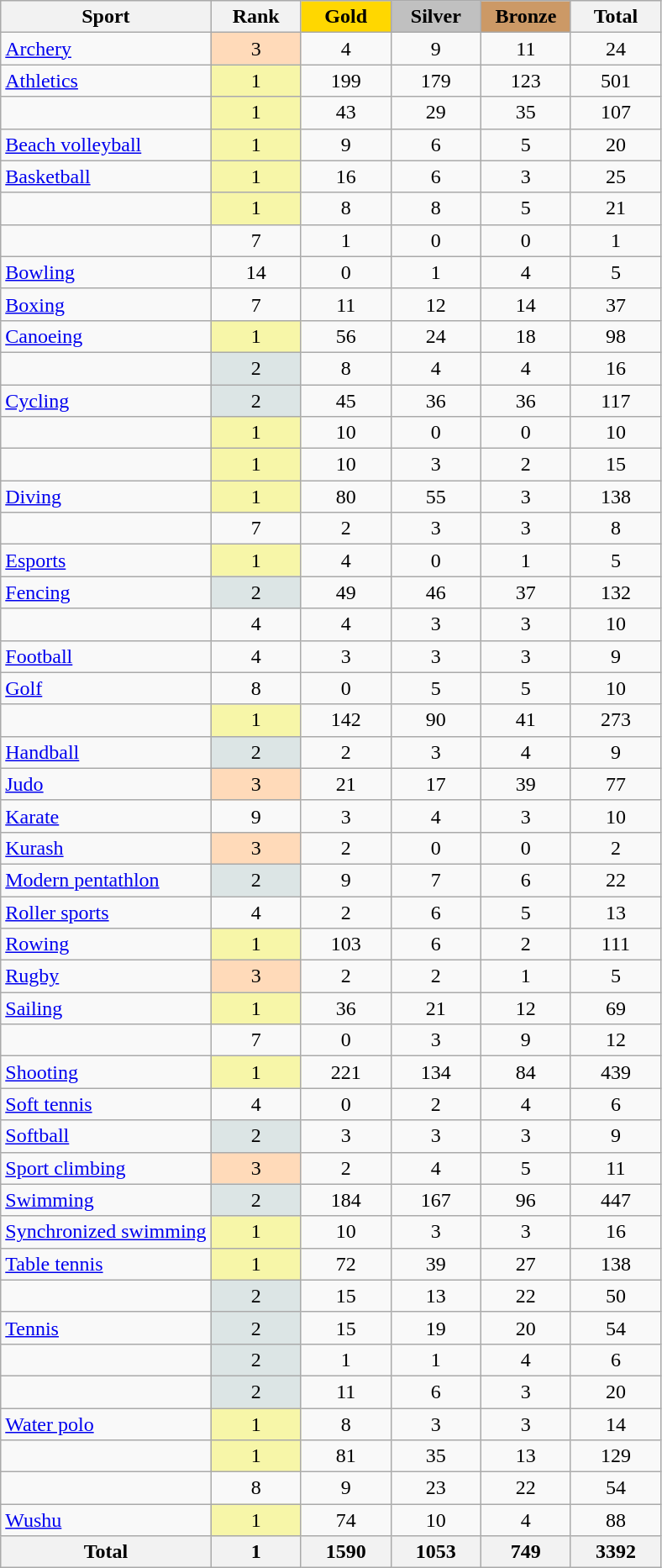<table class="wikitable sortable" style="margin-top:0em; text-align:center; font-size:100%;">
<tr>
<th>Sport</th>
<th style="width:4em;">Rank</th>
<th style="background:gold; width:4em;"><strong>Gold</strong></th>
<th style="background:silver; width:4em;"><strong>Silver</strong></th>
<th style="background:#cc9966; width:4em;"><strong>Bronze</strong></th>
<th style="width:4em;">Total</th>
</tr>
<tr>
<td align=left> <a href='#'>Archery</a></td>
<td bgcolor=ffdab9>3</td>
<td>4</td>
<td>9</td>
<td>11</td>
<td>24</td>
</tr>
<tr>
<td align=left> <a href='#'>Athletics</a></td>
<td bgcolor=f7f6a8>1</td>
<td>199</td>
<td>179</td>
<td>123</td>
<td>501</td>
</tr>
<tr>
<td align=left></td>
<td bgcolor=f7f6a8>1</td>
<td>43</td>
<td>29</td>
<td>35</td>
<td>107</td>
</tr>
<tr>
<td align=left> <a href='#'>Beach volleyball</a></td>
<td bgcolor=f7f6a8>1</td>
<td>9</td>
<td>6</td>
<td>5</td>
<td>20</td>
</tr>
<tr>
<td align=left> <a href='#'>Basketball</a></td>
<td bgcolor=f7f6a8>1</td>
<td>16</td>
<td>6</td>
<td>3</td>
<td>25</td>
</tr>
<tr>
<td align=left></td>
<td bgcolor=f7f6a8>1</td>
<td>8</td>
<td>8</td>
<td>5</td>
<td>21</td>
</tr>
<tr>
<td align=left></td>
<td>7</td>
<td>1</td>
<td>0</td>
<td>0</td>
<td>1</td>
</tr>
<tr>
<td align=left> <a href='#'>Bowling</a></td>
<td>14</td>
<td>0</td>
<td>1</td>
<td>4</td>
<td>5</td>
</tr>
<tr>
<td align=left> <a href='#'>Boxing</a></td>
<td>7</td>
<td>11</td>
<td>12</td>
<td>14</td>
<td>37</td>
</tr>
<tr>
<td align=left> <a href='#'>Canoeing</a></td>
<td bgcolor=f7f6a8>1</td>
<td>56</td>
<td>24</td>
<td>18</td>
<td>98</td>
</tr>
<tr>
<td align=left></td>
<td bgcolor=dce5e5>2</td>
<td>8</td>
<td>4</td>
<td>4</td>
<td>16</td>
</tr>
<tr>
<td align=left> <a href='#'>Cycling</a></td>
<td bgcolor=dce5e5>2</td>
<td>45</td>
<td>36</td>
<td>36</td>
<td>117</td>
</tr>
<tr>
<td align=left></td>
<td bgcolor=f7f6a8>1</td>
<td>10</td>
<td>0</td>
<td>0</td>
<td>10</td>
</tr>
<tr>
<td align=left></td>
<td bgcolor=f7f6a8>1</td>
<td>10</td>
<td>3</td>
<td>2</td>
<td>15</td>
</tr>
<tr>
<td align=left> <a href='#'>Diving</a></td>
<td bgcolor=f7f6a8>1</td>
<td>80</td>
<td>55</td>
<td>3</td>
<td>138</td>
</tr>
<tr>
<td align=left></td>
<td>7</td>
<td>2</td>
<td>3</td>
<td>3</td>
<td>8</td>
</tr>
<tr>
<td align=left> <a href='#'>Esports</a></td>
<td bgcolor=f7f6a8>1</td>
<td>4</td>
<td>0</td>
<td>1</td>
<td>5</td>
</tr>
<tr>
<td align=left> <a href='#'>Fencing</a></td>
<td bgcolor=dce5e5>2</td>
<td>49</td>
<td>46</td>
<td>37</td>
<td>132</td>
</tr>
<tr>
<td align=left></td>
<td>4</td>
<td>4</td>
<td>3</td>
<td>3</td>
<td>10</td>
</tr>
<tr>
<td align=left> <a href='#'>Football</a></td>
<td>4</td>
<td>3</td>
<td>3</td>
<td>3</td>
<td>9</td>
</tr>
<tr>
<td align=left> <a href='#'>Golf</a></td>
<td>8</td>
<td>0</td>
<td>5</td>
<td>5</td>
<td>10</td>
</tr>
<tr>
<td align=left></td>
<td bgcolor=f7f6a8>1</td>
<td>142</td>
<td>90</td>
<td>41</td>
<td>273</td>
</tr>
<tr>
<td align=left> <a href='#'>Handball</a></td>
<td bgcolor=dce5e5>2</td>
<td>2</td>
<td>3</td>
<td>4</td>
<td>9</td>
</tr>
<tr>
<td align=left> <a href='#'>Judo</a></td>
<td bgcolor=ffdab9>3</td>
<td>21</td>
<td>17</td>
<td>39</td>
<td>77</td>
</tr>
<tr>
<td align=left> <a href='#'>Karate</a></td>
<td>9</td>
<td>3</td>
<td>4</td>
<td>3</td>
<td>10</td>
</tr>
<tr>
<td align=left> <a href='#'>Kurash</a></td>
<td bgcolor=ffdab9>3</td>
<td>2</td>
<td>0</td>
<td>0</td>
<td>2</td>
</tr>
<tr>
<td align=left> <a href='#'>Modern pentathlon</a></td>
<td bgcolor=dce5e5>2</td>
<td>9</td>
<td>7</td>
<td>6</td>
<td>22</td>
</tr>
<tr>
<td align=left> <a href='#'>Roller sports</a></td>
<td>4</td>
<td>2</td>
<td>6</td>
<td>5</td>
<td>13</td>
</tr>
<tr>
<td align=left> <a href='#'>Rowing</a></td>
<td bgcolor=f7f6a8>1</td>
<td>103</td>
<td>6</td>
<td>2</td>
<td>111</td>
</tr>
<tr>
<td align=left> <a href='#'>Rugby</a></td>
<td bgcolor=ffdab9>3</td>
<td>2</td>
<td>2</td>
<td>1</td>
<td>5</td>
</tr>
<tr>
<td align=left> <a href='#'>Sailing</a></td>
<td bgcolor=f7f6a8>1</td>
<td>36</td>
<td>21</td>
<td>12</td>
<td>69</td>
</tr>
<tr>
<td align=left></td>
<td>7</td>
<td>0</td>
<td>3</td>
<td>9</td>
<td>12</td>
</tr>
<tr>
<td align=left> <a href='#'>Shooting</a></td>
<td bgcolor=f7f6a8>1</td>
<td>221</td>
<td>134</td>
<td>84</td>
<td>439</td>
</tr>
<tr>
<td align=left> <a href='#'>Soft tennis</a></td>
<td>4</td>
<td>0</td>
<td>2</td>
<td>4</td>
<td>6</td>
</tr>
<tr>
<td align=left> <a href='#'>Softball</a></td>
<td bgcolor=dce5e5>2</td>
<td>3</td>
<td>3</td>
<td>3</td>
<td>9</td>
</tr>
<tr>
<td align=left> <a href='#'>Sport climbing</a></td>
<td bgcolor=ffdab9>3</td>
<td>2</td>
<td>4</td>
<td>5</td>
<td>11</td>
</tr>
<tr>
<td align=left> <a href='#'>Swimming</a></td>
<td bgcolor=dce5e5>2</td>
<td>184</td>
<td>167</td>
<td>96</td>
<td>447</td>
</tr>
<tr>
<td align=left> <a href='#'>Synchronized swimming</a></td>
<td bgcolor=f7f6a8>1</td>
<td>10</td>
<td>3</td>
<td>3</td>
<td>16</td>
</tr>
<tr>
<td align=left> <a href='#'>Table tennis</a></td>
<td bgcolor=f7f6a8>1</td>
<td>72</td>
<td>39</td>
<td>27</td>
<td>138</td>
</tr>
<tr>
<td align=left></td>
<td bgcolor=dce5e5>2</td>
<td>15</td>
<td>13</td>
<td>22</td>
<td>50</td>
</tr>
<tr>
<td align=left> <a href='#'>Tennis</a></td>
<td bgcolor=dce5e5>2</td>
<td>15</td>
<td>19</td>
<td>20</td>
<td>54</td>
</tr>
<tr>
<td align=left></td>
<td bgcolor=dce5e5>2</td>
<td>1</td>
<td>1</td>
<td>4</td>
<td>6</td>
</tr>
<tr>
<td align=left></td>
<td bgcolor=dce5e5>2</td>
<td>11</td>
<td>6</td>
<td>3</td>
<td>20</td>
</tr>
<tr>
<td align=left> <a href='#'>Water polo</a></td>
<td bgcolor=f7f6a8>1</td>
<td>8</td>
<td>3</td>
<td>3</td>
<td>14</td>
</tr>
<tr>
<td align=left></td>
<td bgcolor=f7f6a8>1</td>
<td>81</td>
<td>35</td>
<td>13</td>
<td>129</td>
</tr>
<tr>
<td align=left></td>
<td>8</td>
<td>9</td>
<td>23</td>
<td>22</td>
<td>54</td>
</tr>
<tr>
<td align=left> <a href='#'>Wushu</a></td>
<td bgcolor=f7f6a8>1</td>
<td>74</td>
<td>10</td>
<td>4</td>
<td>88</td>
</tr>
<tr>
<th>Total</th>
<th>1</th>
<th>1590</th>
<th>1053</th>
<th>749</th>
<th>3392</th>
</tr>
</table>
